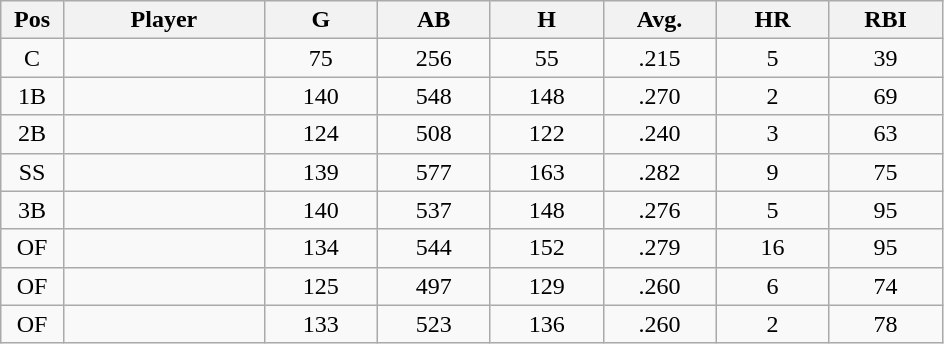<table class="wikitable sortable">
<tr>
<th bgcolor="#DDDDFF" width="5%">Pos</th>
<th bgcolor="#DDDDFF" width="16%">Player</th>
<th bgcolor="#DDDDFF" width="9%">G</th>
<th bgcolor="#DDDDFF" width="9%">AB</th>
<th bgcolor="#DDDDFF" width="9%">H</th>
<th bgcolor="#DDDDFF" width="9%">Avg.</th>
<th bgcolor="#DDDDFF" width="9%">HR</th>
<th bgcolor="#DDDDFF" width="9%">RBI</th>
</tr>
<tr align="center">
<td>C</td>
<td></td>
<td>75</td>
<td>256</td>
<td>55</td>
<td>.215</td>
<td>5</td>
<td>39</td>
</tr>
<tr align="center">
<td>1B</td>
<td></td>
<td>140</td>
<td>548</td>
<td>148</td>
<td>.270</td>
<td>2</td>
<td>69</td>
</tr>
<tr align="center">
<td>2B</td>
<td></td>
<td>124</td>
<td>508</td>
<td>122</td>
<td>.240</td>
<td>3</td>
<td>63</td>
</tr>
<tr align="center">
<td>SS</td>
<td></td>
<td>139</td>
<td>577</td>
<td>163</td>
<td>.282</td>
<td>9</td>
<td>75</td>
</tr>
<tr align="center">
<td>3B</td>
<td></td>
<td>140</td>
<td>537</td>
<td>148</td>
<td>.276</td>
<td>5</td>
<td>95</td>
</tr>
<tr align="center">
<td>OF</td>
<td></td>
<td>134</td>
<td>544</td>
<td>152</td>
<td>.279</td>
<td>16</td>
<td>95</td>
</tr>
<tr align="center">
<td>OF</td>
<td></td>
<td>125</td>
<td>497</td>
<td>129</td>
<td>.260</td>
<td>6</td>
<td>74</td>
</tr>
<tr align="center">
<td>OF</td>
<td></td>
<td>133</td>
<td>523</td>
<td>136</td>
<td>.260</td>
<td>2</td>
<td>78</td>
</tr>
</table>
